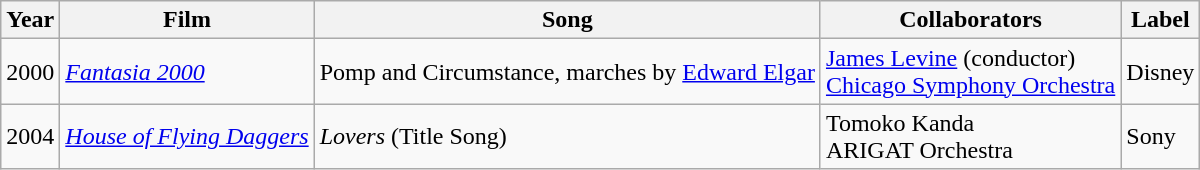<table class="wikitable">
<tr>
<th>Year</th>
<th>Film</th>
<th>Song</th>
<th>Collaborators</th>
<th>Label</th>
</tr>
<tr>
<td>2000</td>
<td><em><a href='#'>Fantasia 2000</a></em></td>
<td>Pomp and Circumstance, marches by <a href='#'>Edward Elgar</a></td>
<td><a href='#'>James Levine</a> (conductor)<br><a href='#'>Chicago Symphony Orchestra</a></td>
<td>Disney</td>
</tr>
<tr>
<td>2004</td>
<td><em><a href='#'>House of Flying Daggers</a></em></td>
<td><em>Lovers</em> (Title Song)</td>
<td>Tomoko Kanda<br>ARIGAT Orchestra</td>
<td>Sony</td>
</tr>
</table>
